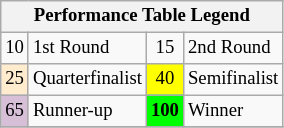<table class="wikitable" style="font-size:78%;">
<tr>
<th colspan=4>Performance Table Legend</th>
</tr>
<tr>
<td align="center">10</td>
<td>1st Round</td>
<td align="center">15</td>
<td>2nd Round</td>
</tr>
<tr>
<td align="center" style="background:#ffebcd;">25</td>
<td>Quarterfinalist</td>
<td align="center" style="background:yellow;">40</td>
<td>Semifinalist</td>
</tr>
<tr>
<td align="center" style="background:#D8BFD8;">65</td>
<td>Runner-up</td>
<td align="center" style="background:#00ff00;font-weight:bold;">100</td>
<td>Winner</td>
</tr>
<tr>
</tr>
</table>
